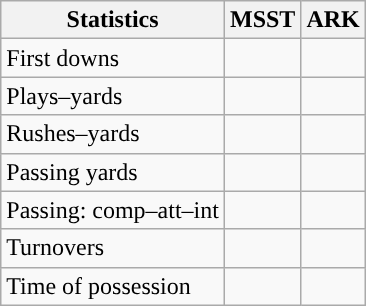<table class="wikitable" style="float:left">
<tr>
<th>Statistics</th>
<th>MSST</th>
<th>ARK</th>
</tr>
<tr>
<td>First downs</td>
<td></td>
<td></td>
</tr>
<tr>
<td>Plays–yards</td>
<td></td>
<td></td>
</tr>
<tr>
<td>Rushes–yards</td>
<td></td>
<td></td>
</tr>
<tr>
<td>Passing yards</td>
<td></td>
<td></td>
</tr>
<tr>
<td>Passing: comp–att–int</td>
<td></td>
<td></td>
</tr>
<tr>
<td>Turnovers</td>
<td></td>
<td></td>
</tr>
<tr>
<td>Time of possession</td>
<td></td>
<td></td>
</tr>
</table>
